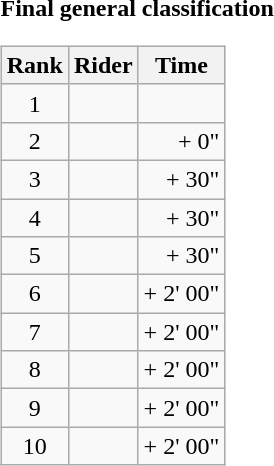<table>
<tr>
<td><strong>Final general classification</strong><br><table class="wikitable">
<tr>
<th scope="col">Rank</th>
<th scope="col">Rider</th>
<th scope="col">Time</th>
</tr>
<tr>
<td style="text-align:center;">1</td>
<td></td>
<td style="text-align:right;"></td>
</tr>
<tr>
<td style="text-align:center;">2</td>
<td></td>
<td style="text-align:right;">+ 0"</td>
</tr>
<tr>
<td style="text-align:center;">3</td>
<td></td>
<td style="text-align:right;">+ 30"</td>
</tr>
<tr>
<td style="text-align:center;">4</td>
<td></td>
<td style="text-align:right;">+ 30"</td>
</tr>
<tr>
<td style="text-align:center;">5</td>
<td></td>
<td style="text-align:right;">+ 30"</td>
</tr>
<tr>
<td style="text-align:center;">6</td>
<td></td>
<td style="text-align:right;">+ 2' 00"</td>
</tr>
<tr>
<td style="text-align:center;">7</td>
<td></td>
<td style="text-align:right;">+ 2' 00"</td>
</tr>
<tr>
<td style="text-align:center;">8</td>
<td></td>
<td style="text-align:right;">+ 2' 00"</td>
</tr>
<tr>
<td style="text-align:center;">9</td>
<td></td>
<td style="text-align:right;">+ 2' 00"</td>
</tr>
<tr>
<td style="text-align:center;">10</td>
<td></td>
<td style="text-align:right;">+ 2' 00"</td>
</tr>
</table>
</td>
</tr>
</table>
